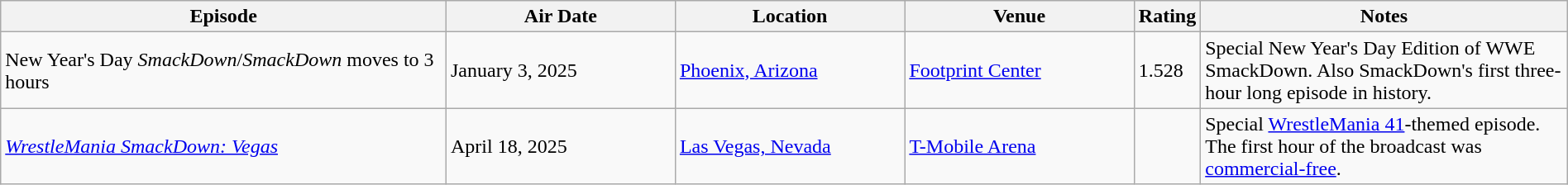<table class="wikitable plainrowheaders sortable" style="width:100%;">
<tr>
<th style="width:29%;">Episode</th>
<th style="width:15%;">Air Date</th>
<th style="width:15%;">Location</th>
<th style="width:15%;">Venue</th>
<th style="width:2%;">Rating</th>
<th style="width:99%;">Notes</th>
</tr>
<tr>
<td>New Year's Day <em>SmackDown</em>/<em>SmackDown</em> moves to 3 hours</td>
<td>January 3, 2025</td>
<td><a href='#'>Phoenix, Arizona</a></td>
<td><a href='#'>Footprint Center</a></td>
<td>1.528</td>
<td>Special New Year's Day Edition of WWE SmackDown. Also SmackDown's first three-hour long episode in history.</td>
</tr>
<tr>
<td><em><a href='#'>WrestleMania SmackDown: Vegas</a></em></td>
<td>April 18, 2025</td>
<td><a href='#'>Las Vegas, Nevada</a></td>
<td><a href='#'>T-Mobile Arena</a></td>
<td></td>
<td>Special <a href='#'>WrestleMania 41</a>-themed episode.<br>The first hour of the broadcast was <a href='#'>commercial-free</a>.</td>
</tr>
</table>
